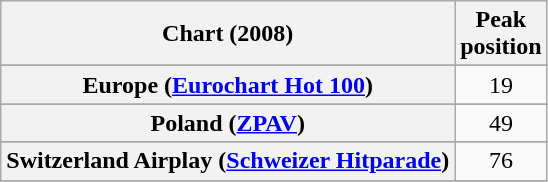<table class="wikitable sortable plainrowheaders" style="text-align:center">
<tr>
<th scope="col">Chart (2008)</th>
<th scope="col">Peak<br>position</th>
</tr>
<tr>
</tr>
<tr>
</tr>
<tr>
</tr>
<tr>
</tr>
<tr>
<th scope="row">Europe (<a href='#'>Eurochart Hot 100</a>)</th>
<td>19</td>
</tr>
<tr>
</tr>
<tr>
<th scope="row">Poland (<a href='#'>ZPAV</a>)</th>
<td>49</td>
</tr>
<tr>
</tr>
<tr>
<th scope="row">Switzerland Airplay (<a href='#'>Schweizer Hitparade</a>)</th>
<td>76</td>
</tr>
<tr>
</tr>
</table>
